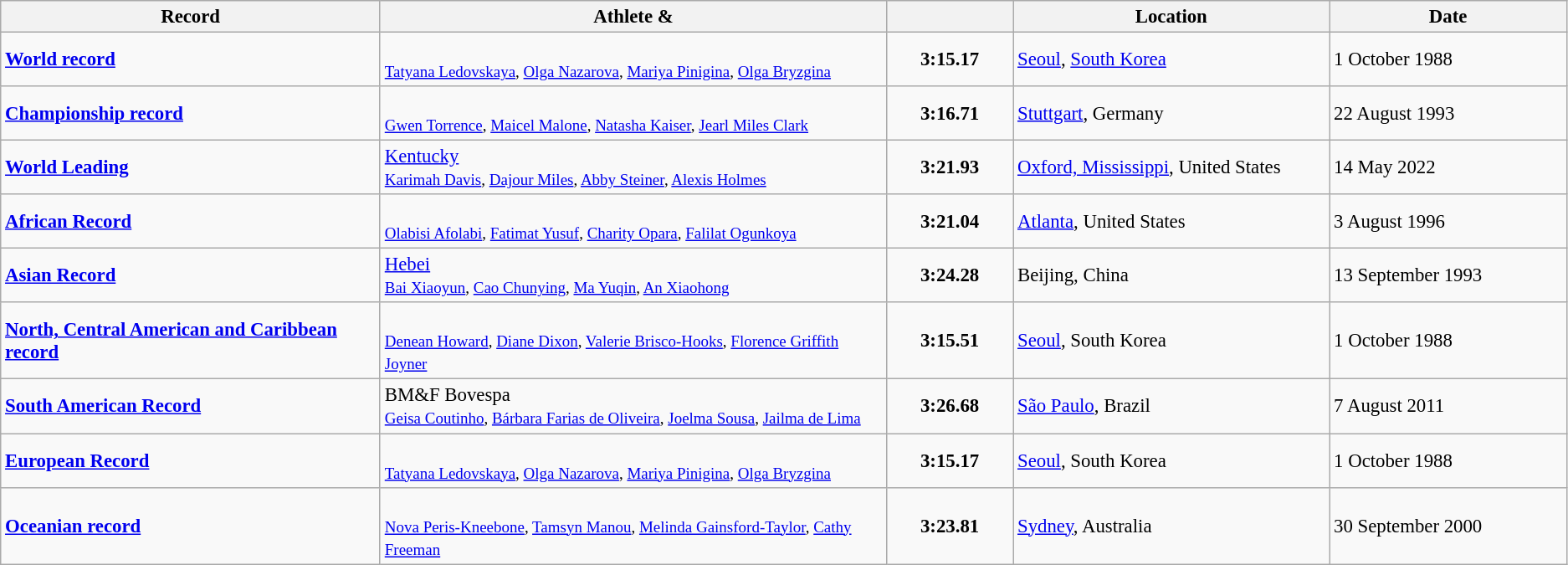<table class="wikitable" style="text-align:left; font-size:95%;">
<tr>
<th width=24% align=center>Record</th>
<th width=32% align=center>Athlete & </th>
<th width=8% align=center></th>
<th width=20% align=center>Location</th>
<th width=15% align=center>Date</th>
</tr>
<tr>
<td><strong><a href='#'>World record</a></strong></td>
<td><br><small><a href='#'>Tatyana Ledovskaya</a>, <a href='#'>Olga Nazarova</a>, <a href='#'>Mariya Pinigina</a>, <a href='#'>Olga Bryzgina</a></small></td>
<td align=center><strong>3:15.17</strong></td>
<td><a href='#'>Seoul</a>, <a href='#'>South Korea</a></td>
<td>1 October 1988</td>
</tr>
<tr>
<td><strong><a href='#'>Championship record</a></strong></td>
<td><br><small><a href='#'>Gwen Torrence</a>, <a href='#'>Maicel Malone</a>, <a href='#'>Natasha Kaiser</a>, <a href='#'>Jearl Miles Clark</a></small></td>
<td align=center><strong>3:16.71</strong></td>
<td><a href='#'>Stuttgart</a>, Germany</td>
<td>22 August 1993</td>
</tr>
<tr>
<td><strong><a href='#'>World Leading</a></strong></td>
<td> <a href='#'>Kentucky</a> <br><small><a href='#'>Karimah Davis</a>, <a href='#'>Dajour Miles</a>, <a href='#'>Abby Steiner</a>, <a href='#'>Alexis Holmes</a></small></td>
<td align=center><strong>3:21.93</strong></td>
<td><a href='#'>Oxford, Mississippi</a>, United States</td>
<td>14 May 2022</td>
</tr>
<tr>
<td><strong><a href='#'>African Record</a></strong></td>
<td><br><small><a href='#'>Olabisi Afolabi</a>, <a href='#'>Fatimat Yusuf</a>, <a href='#'>Charity Opara</a>, <a href='#'>Falilat Ogunkoya</a></small></td>
<td align=center><strong>3:21.04</strong></td>
<td><a href='#'>Atlanta</a>, United States</td>
<td>3 August 1996</td>
</tr>
<tr>
<td><strong><a href='#'>Asian Record</a></strong></td>
<td> <a href='#'>Hebei</a><br><small><a href='#'>Bai Xiaoyun</a>, <a href='#'>Cao Chunying</a>, <a href='#'>Ma Yuqin</a>, <a href='#'>An Xiaohong</a></small></td>
<td align=center><strong>3:24.28</strong></td>
<td>Beijing, China</td>
<td>13 September 1993</td>
</tr>
<tr>
<td><strong><a href='#'>North, Central American and Caribbean record</a></strong></td>
<td><br><small><a href='#'>Denean Howard</a>, <a href='#'>Diane Dixon</a>, <a href='#'>Valerie Brisco-Hooks</a>, <a href='#'>Florence Griffith Joyner</a></small></td>
<td align=center><strong>3:15.51</strong></td>
<td><a href='#'>Seoul</a>, South Korea</td>
<td>1 October 1988</td>
</tr>
<tr>
<td><strong><a href='#'>South American Record</a></strong></td>
<td> BM&F Bovespa<br><small><a href='#'>Geisa Coutinho</a>, <a href='#'>Bárbara Farias de Oliveira</a>, <a href='#'>Joelma Sousa</a>, <a href='#'>Jailma de Lima</a></small></td>
<td align=center><strong>3:26.68</strong></td>
<td><a href='#'>São Paulo</a>, Brazil</td>
<td>7 August 2011</td>
</tr>
<tr>
<td><strong><a href='#'>European Record</a></strong></td>
<td><br><small><a href='#'>Tatyana Ledovskaya</a>, <a href='#'>Olga Nazarova</a>, <a href='#'>Mariya Pinigina</a>, <a href='#'>Olga Bryzgina</a></small></td>
<td align=center><strong>3:15.17</strong></td>
<td><a href='#'>Seoul</a>, South Korea</td>
<td>1 October 1988</td>
</tr>
<tr>
<td><strong><a href='#'>Oceanian record</a></strong></td>
<td><br><small><a href='#'>Nova Peris-Kneebone</a>, <a href='#'>Tamsyn Manou</a>, <a href='#'>Melinda Gainsford-Taylor</a>, <a href='#'>Cathy Freeman</a></small></td>
<td align=center><strong>3:23.81</strong></td>
<td><a href='#'>Sydney</a>, Australia</td>
<td>30 September 2000</td>
</tr>
</table>
